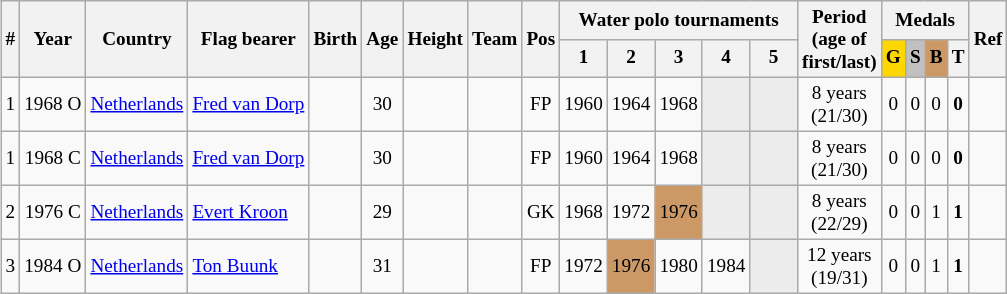<table class="wikitable sortable" style="text-align: center; font-size: 80%; margin-left: 1em;">
<tr>
<th rowspan="2">#</th>
<th rowspan="2">Year</th>
<th rowspan="2">Country</th>
<th rowspan="2">Flag bearer</th>
<th rowspan="2">Birth</th>
<th rowspan="2">Age</th>
<th rowspan="2">Height</th>
<th rowspan="2">Team</th>
<th rowspan="2">Pos</th>
<th colspan="5">Water polo tournaments</th>
<th rowspan="2">Period<br>(age of<br>first/last)</th>
<th colspan="4">Medals</th>
<th rowspan="2" class="unsortable">Ref</th>
</tr>
<tr>
<th>1</th>
<th style="width: 2em;" class="unsortable">2</th>
<th style="width: 2em;" class="unsortable">3</th>
<th style="width: 2em;" class="unsortable">4</th>
<th style="width: 2em;" class="unsortable">5</th>
<th style="background-color: gold;">G</th>
<th style="background-color: silver;">S</th>
<th style="background-color: #cc9966;">B</th>
<th>T</th>
</tr>
<tr>
<td data-sort-value="1 O">1</td>
<td>1968 O</td>
<td style="text-align: left;"> <a href='#'>Netherlands</a></td>
<td style="text-align: left;" data-sort-value="Dorp, Fred van"><a href='#'>Fred van Dorp</a></td>
<td></td>
<td>30</td>
<td></td>
<td style="text-align: left;"></td>
<td>FP</td>
<td>1960</td>
<td>1964</td>
<td>1968</td>
<td style="background-color: #ececec;"></td>
<td style="background-color: #ececec;"></td>
<td>8 years<br>(21/30)</td>
<td>0</td>
<td>0</td>
<td>0</td>
<td><strong>0</strong></td>
<td></td>
</tr>
<tr>
<td data-sort-value="1 Z">1</td>
<td data-sort-value="1968 Z">1968 C</td>
<td style="text-align: left;"> <a href='#'>Netherlands</a></td>
<td style="text-align: left;" data-sort-value="Dorp, Fred van"><a href='#'>Fred van Dorp</a></td>
<td></td>
<td>30</td>
<td></td>
<td style="text-align: left;"></td>
<td>FP</td>
<td>1960</td>
<td>1964</td>
<td>1968</td>
<td style="background-color: #ececec;"></td>
<td style="background-color: #ececec;"></td>
<td>8 years<br>(21/30)</td>
<td>0</td>
<td>0</td>
<td>0</td>
<td><strong>0</strong></td>
<td></td>
</tr>
<tr>
<td>2</td>
<td data-sort-value="1976 Z">1976 C</td>
<td style="text-align: left;"> <a href='#'>Netherlands</a></td>
<td style="text-align: left;" data-sort-value="Kroon, Evert"><a href='#'>Evert Kroon</a></td>
<td></td>
<td>29</td>
<td></td>
<td style="text-align: left;"></td>
<td>GK</td>
<td>1968</td>
<td>1972</td>
<td style="background-color: #cc9966;">1976</td>
<td style="background-color: #ececec;"></td>
<td style="background-color: #ececec;"></td>
<td>8 years<br>(22/29)</td>
<td>0</td>
<td>0</td>
<td>1</td>
<td><strong>1</strong></td>
<td></td>
</tr>
<tr>
<td>3</td>
<td>1984 O</td>
<td style="text-align: left;"> <a href='#'>Netherlands</a></td>
<td style="text-align: left;" data-sort-value="Buunk, Ton"><a href='#'>Ton Buunk</a></td>
<td></td>
<td>31</td>
<td></td>
<td style="text-align: left;"></td>
<td>FP</td>
<td>1972</td>
<td style="background-color: #cc9966;">1976</td>
<td>1980</td>
<td>1984</td>
<td style="background-color: #ececec;"></td>
<td>12 years<br>(19/31)</td>
<td>0</td>
<td>0</td>
<td>1</td>
<td><strong>1</strong></td>
<td></td>
</tr>
</table>
